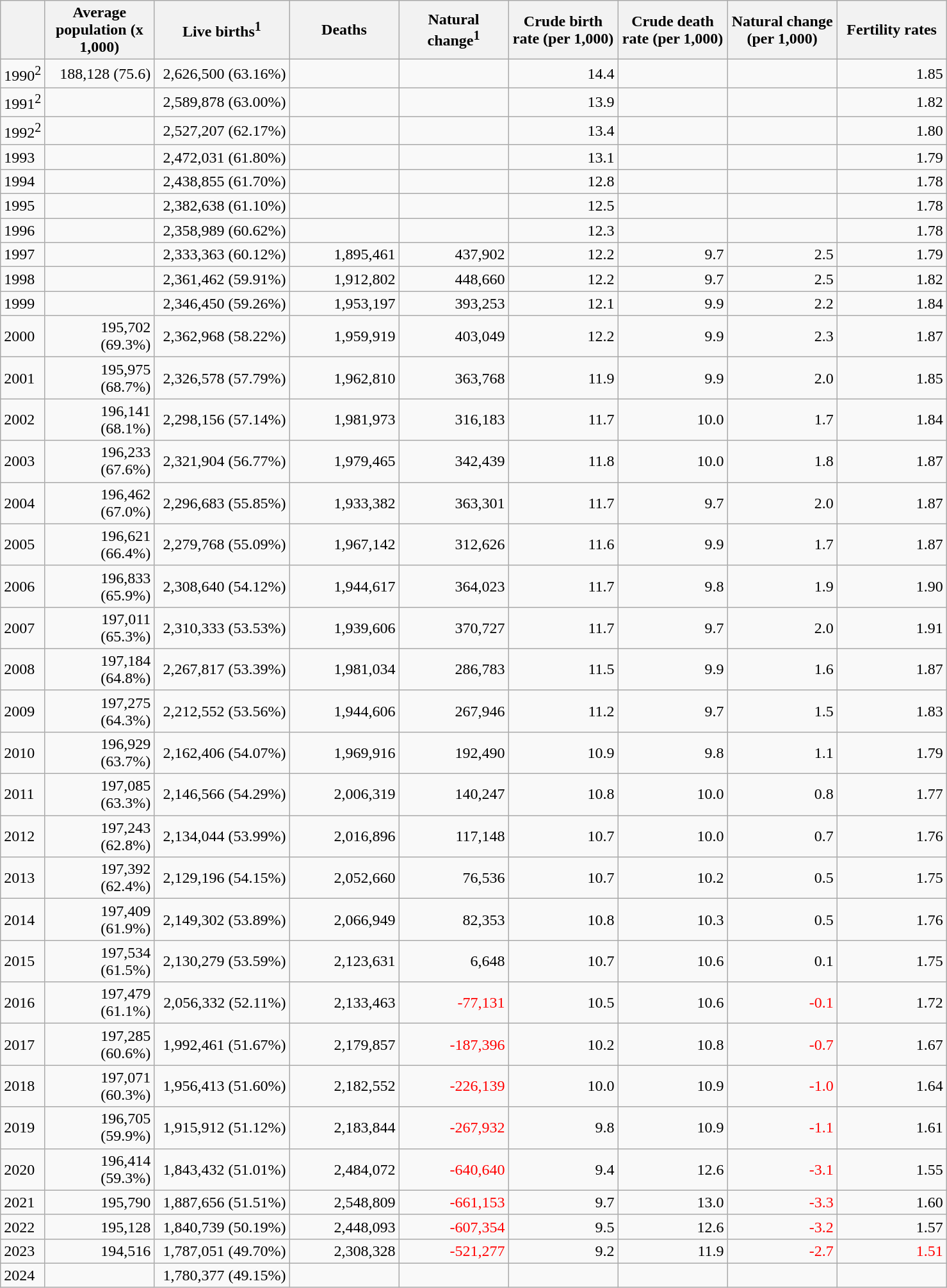<table class="wikitable">
<tr>
<th></th>
<th style="width:80pt;">Average population (x 1,000)</th>
<th style="width:100pt;">Live births<sup>1</sup></th>
<th style="width:80pt;">Deaths</th>
<th style="width:80pt;">Natural change<sup>1</sup></th>
<th style="width:80pt;">Crude birth rate (per 1,000)</th>
<th style="width:80pt;">Crude death rate (per 1,000)</th>
<th style="width:80pt;">Natural change (per 1,000)</th>
<th style="width:80pt;">Fertility rates</th>
</tr>
<tr>
<td>1990<sup>2</sup></td>
<td style="text-align:right;">188,128 (75.6)</td>
<td style="text-align:right;">2,626,500 (63.16%)</td>
<td style="text-align:right;"></td>
<td style="text-align:right;"></td>
<td style="text-align:right;">14.4</td>
<td style="text-align:right;"></td>
<td style="text-align:right;"></td>
<td style="text-align:right;">1.85</td>
</tr>
<tr>
<td>1991<sup>2</sup></td>
<td style="text-align:right;"></td>
<td style="text-align:right;">2,589,878 (63.00%)</td>
<td style="text-align:right;"></td>
<td style="text-align:right;"></td>
<td style="text-align:right;">13.9</td>
<td style="text-align:right;"></td>
<td style="text-align:right;"></td>
<td style="text-align:right;">1.82</td>
</tr>
<tr>
<td>1992<sup>2</sup></td>
<td style="text-align:right;"></td>
<td style="text-align:right;">2,527,207 (62.17%)</td>
<td style="text-align:right;"></td>
<td style="text-align:right;"></td>
<td style="text-align:right;">13.4</td>
<td style="text-align:right;"></td>
<td style="text-align:right;"></td>
<td style="text-align:right;">1.80</td>
</tr>
<tr>
<td>1993</td>
<td style="text-align:right;"></td>
<td style="text-align:right;">2,472,031 (61.80%)</td>
<td style="text-align:right;"></td>
<td style="text-align:right;"></td>
<td style="text-align:right;">13.1</td>
<td style="text-align:right;"></td>
<td style="text-align:right;"></td>
<td style="text-align:right;">1.79</td>
</tr>
<tr>
<td>1994</td>
<td style="text-align:right;"></td>
<td style="text-align:right;">2,438,855 (61.70%)</td>
<td style="text-align:right;"></td>
<td style="text-align:right;"></td>
<td style="text-align:right;">12.8</td>
<td style="text-align:right;"></td>
<td style="text-align:right;"></td>
<td style="text-align:right;">1.78</td>
</tr>
<tr>
<td>1995</td>
<td style="text-align:right;"></td>
<td style="text-align:right;">2,382,638 (61.10%)</td>
<td style="text-align:right;"></td>
<td style="text-align:right;"></td>
<td style="text-align:right;">12.5</td>
<td style="text-align:right;"></td>
<td style="text-align:right;"></td>
<td style="text-align:right;">1.78</td>
</tr>
<tr>
<td>1996</td>
<td style="text-align:right;"></td>
<td style="text-align:right;">2,358,989 (60.62%)</td>
<td style="text-align:right;"></td>
<td style="text-align:right;"></td>
<td style="text-align:right;">12.3</td>
<td style="text-align:right;"></td>
<td style="text-align:right;"></td>
<td style="text-align:right;">1.78</td>
</tr>
<tr>
<td>1997</td>
<td style="text-align:right;"></td>
<td style="text-align:right;">2,333,363 (60.12%)</td>
<td style="text-align:right;">1,895,461</td>
<td style="text-align:right;">437,902</td>
<td style="text-align:right;">12.2</td>
<td style="text-align:right;">9.7</td>
<td style="text-align:right;">2.5</td>
<td style="text-align:right;">1.79</td>
</tr>
<tr>
<td>1998</td>
<td style="text-align:right;"></td>
<td style="text-align:right;">2,361,462 (59.91%)</td>
<td style="text-align:right;">1,912,802</td>
<td style="text-align:right;">448,660</td>
<td style="text-align:right;">12.2</td>
<td style="text-align:right;">9.7</td>
<td style="text-align:right;">2.5</td>
<td style="text-align:right;">1.82</td>
</tr>
<tr>
<td>1999</td>
<td style="text-align:right;"></td>
<td style="text-align:right;">2,346,450 (59.26%)</td>
<td style="text-align:right;">1,953,197</td>
<td style="text-align:right;">393,253</td>
<td style="text-align:right;">12.1</td>
<td style="text-align:right;">9.9</td>
<td style="text-align:right;">2.2</td>
<td style="text-align:right;">1.84</td>
</tr>
<tr>
<td>2000</td>
<td style="text-align:right;">195,702 (69.3%)</td>
<td style="text-align:right;">2,362,968 (58.22%)</td>
<td style="text-align:right;">1,959,919</td>
<td style="text-align:right;">403,049</td>
<td style="text-align:right;">12.2</td>
<td style="text-align:right;">9.9</td>
<td style="text-align:right;">2.3</td>
<td style="text-align:right;">1.87</td>
</tr>
<tr>
<td>2001</td>
<td style="text-align:right;">195,975 (68.7%)</td>
<td style="text-align:right;">2,326,578 (57.79%)</td>
<td style="text-align:right;">1,962,810</td>
<td style="text-align:right;">363,768</td>
<td style="text-align:right;">11.9</td>
<td style="text-align:right;">9.9</td>
<td style="text-align:right;">2.0</td>
<td style="text-align:right;">1.85</td>
</tr>
<tr>
<td>2002</td>
<td style="text-align:right;">196,141 (68.1%)</td>
<td style="text-align:right;">2,298,156 (57.14%)</td>
<td style="text-align:right;">1,981,973</td>
<td style="text-align:right;">316,183</td>
<td style="text-align:right;">11.7</td>
<td style="text-align:right;">10.0</td>
<td style="text-align:right;">1.7</td>
<td style="text-align:right;">1.84</td>
</tr>
<tr>
<td>2003</td>
<td style="text-align:right;">196,233 (67.6%)</td>
<td style="text-align:right;">2,321,904 (56.77%)</td>
<td style="text-align:right;">1,979,465</td>
<td style="text-align:right;">342,439</td>
<td style="text-align:right;">11.8</td>
<td style="text-align:right;">10.0</td>
<td style="text-align:right;">1.8</td>
<td style="text-align:right;">1.87</td>
</tr>
<tr>
<td>2004</td>
<td style="text-align:right;">196,462 (67.0%)</td>
<td style="text-align:right;">2,296,683 (55.85%)</td>
<td style="text-align:right;">1,933,382</td>
<td style="text-align:right;">363,301</td>
<td style="text-align:right;">11.7</td>
<td style="text-align:right;">9.7</td>
<td style="text-align:right;">2.0</td>
<td style="text-align:right;">1.87</td>
</tr>
<tr>
<td>2005</td>
<td style="text-align:right;">196,621 (66.4%)</td>
<td style="text-align:right;">2,279,768 (55.09%)</td>
<td style="text-align:right;">1,967,142</td>
<td style="text-align:right;">312,626</td>
<td style="text-align:right;">11.6</td>
<td style="text-align:right;">9.9</td>
<td style="text-align:right;">1.7</td>
<td style="text-align:right;">1.87</td>
</tr>
<tr>
<td>2006</td>
<td style="text-align:right;">196,833 (65.9%)</td>
<td style="text-align:right;">2,308,640 (54.12%)</td>
<td style="text-align:right;">1,944,617</td>
<td style="text-align:right;">364,023</td>
<td style="text-align:right;">11.7</td>
<td style="text-align:right;">9.8</td>
<td style="text-align:right;">1.9</td>
<td style="text-align:right;">1.90</td>
</tr>
<tr>
<td>2007</td>
<td style="text-align:right;">197,011 (65.3%)</td>
<td style="text-align:right;">2,310,333 (53.53%)</td>
<td style="text-align:right;">1,939,606</td>
<td style="text-align:right;">370,727</td>
<td style="text-align:right;">11.7</td>
<td style="text-align:right;">9.7</td>
<td style="text-align:right;">2.0</td>
<td style="text-align:right;">1.91</td>
</tr>
<tr>
<td>2008</td>
<td style="text-align:right;">197,184 (64.8%)</td>
<td style="text-align:right;">2,267,817 (53.39%)</td>
<td style="text-align:right;">1,981,034</td>
<td style="text-align:right;">286,783</td>
<td style="text-align:right;">11.5</td>
<td style="text-align:right;">9.9</td>
<td style="text-align:right;">1.6</td>
<td style="text-align:right;">1.87</td>
</tr>
<tr>
<td>2009</td>
<td style="text-align:right;">197,275 (64.3%)</td>
<td style="text-align:right;">2,212,552 (53.56%)</td>
<td style="text-align:right;">1,944,606</td>
<td style="text-align:right;">267,946</td>
<td style="text-align:right;">11.2</td>
<td style="text-align:right;">9.7</td>
<td style="text-align:right;">1.5</td>
<td style="text-align:right;">1.83</td>
</tr>
<tr>
<td>2010</td>
<td style="text-align:right;">196,929 (63.7%)</td>
<td style="text-align:right;">2,162,406 (54.07%)</td>
<td style="text-align:right;">1,969,916</td>
<td style="text-align:right;">192,490</td>
<td style="text-align:right;">10.9</td>
<td style="text-align:right;">9.8</td>
<td style="text-align:right;">1.1</td>
<td style="text-align:right;">1.79</td>
</tr>
<tr>
<td>2011</td>
<td style="text-align:right;">197,085 (63.3%)</td>
<td style="text-align:right;">2,146,566 (54.29%)</td>
<td style="text-align:right;">2,006,319</td>
<td style="text-align:right;">140,247</td>
<td style="text-align:right;">10.8</td>
<td style="text-align:right;">10.0</td>
<td style="text-align:right;">0.8</td>
<td style="text-align:right;">1.77</td>
</tr>
<tr>
<td>2012</td>
<td style="text-align:right;">197,243 (62.8%)</td>
<td style="text-align:right;">2,134,044 (53.99%)</td>
<td style="text-align:right;">2,016,896</td>
<td style="text-align:right;">117,148</td>
<td style="text-align:right;">10.7</td>
<td style="text-align:right;">10.0</td>
<td style="text-align:right;">0.7</td>
<td style="text-align:right;">1.76</td>
</tr>
<tr>
<td>2013</td>
<td style="text-align:right;">197,392 (62.4%)</td>
<td style="text-align:right;">2,129,196 (54.15%)</td>
<td style="text-align:right;">2,052,660</td>
<td style="text-align:right;">76,536</td>
<td style="text-align:right;">10.7</td>
<td style="text-align:right;">10.2</td>
<td style="text-align:right;">0.5</td>
<td style="text-align:right;">1.75</td>
</tr>
<tr>
<td>2014</td>
<td style="text-align:right;">197,409 (61.9%)</td>
<td style="text-align:right;">2,149,302 (53.89%)</td>
<td style="text-align:right;">2,066,949</td>
<td style="text-align:right;">82,353</td>
<td style="text-align:right;">10.8</td>
<td style="text-align:right;">10.3</td>
<td style="text-align:right;">0.5</td>
<td style="text-align:right;">1.76</td>
</tr>
<tr>
<td>2015</td>
<td style="text-align:right;">197,534 (61.5%)</td>
<td style="text-align:right;">2,130,279 (53.59%)</td>
<td style="text-align:right;">2,123,631</td>
<td style="text-align:right;">6,648</td>
<td style="text-align:right;">10.7</td>
<td style="text-align:right;">10.6</td>
<td style="text-align:right;">0.1</td>
<td style="text-align:right;">1.75</td>
</tr>
<tr>
<td>2016</td>
<td style="text-align:right;">197,479 (61.1%)</td>
<td style="text-align:right;">2,056,332 (52.11%)</td>
<td style="text-align:right;">2,133,463</td>
<td style="color:red; text-align:right;">-77,131</td>
<td style="text-align:right;">10.5</td>
<td style="text-align:right;">10.6</td>
<td style="color:red; text-align:right;">-0.1</td>
<td style="text-align:right;">1.72</td>
</tr>
<tr>
<td>2017</td>
<td style="text-align:right;">197,285 (60.6%)</td>
<td style="text-align:right;">1,992,461 (51.67%)</td>
<td style="text-align:right;">2,179,857</td>
<td style="color:red; text-align:right;">-187,396</td>
<td style="text-align:right;">10.2</td>
<td style="text-align:right;">10.8</td>
<td style="color:red; text-align:right;">-0.7</td>
<td style="text-align:right;">1.67</td>
</tr>
<tr>
<td>2018</td>
<td style="text-align:right;">197,071 (60.3%)</td>
<td style="text-align:right;">1,956,413 (51.60%)</td>
<td style="text-align:right;">2,182,552</td>
<td style="color:red; text-align:right;">-226,139</td>
<td style="text-align:right;">10.0</td>
<td style="text-align:right;">10.9</td>
<td style="color:red; text-align:right;">-1.0</td>
<td style="text-align:right;">1.64</td>
</tr>
<tr>
<td>2019</td>
<td style="text-align:right;">196,705 (59.9%)</td>
<td style="text-align:right;">1,915,912 (51.12%)</td>
<td style="text-align:right;">2,183,844</td>
<td style="color:red; text-align:right;">-267,932</td>
<td style="text-align:right;">9.8</td>
<td style="text-align:right;">10.9</td>
<td style="color:red; text-align:right;">-1.1</td>
<td style="text-align:right;">1.61</td>
</tr>
<tr>
<td>2020</td>
<td style="text-align:right;">196,414 (59.3%)</td>
<td style="text-align:right;">1,843,432 (51.01%)</td>
<td style="text-align:right;">2,484,072</td>
<td style="color:red; text-align:right;">-640,640</td>
<td style="text-align:right;">9.4</td>
<td style="text-align:right;">12.6</td>
<td style="color:red; text-align:right;">-3.1</td>
<td style="text-align:right;">1.55</td>
</tr>
<tr>
<td>2021</td>
<td style="text-align:right;">195,790</td>
<td style="text-align:right;">1,887,656 (51.51%)</td>
<td style="text-align:right;">2,548,809</td>
<td style="color:red; text-align:right;">-661,153</td>
<td style="text-align:right;">9.7</td>
<td style="text-align:right;">13.0</td>
<td style="color:red; text-align:right;">-3.3</td>
<td style="text-align:right;">1.60</td>
</tr>
<tr>
<td>2022</td>
<td style="text-align:right;">195,128</td>
<td style="text-align:right;">1,840,739 (50.19%)</td>
<td style="text-align:right;">2,448,093</td>
<td style="color:red; text-align:right;">-607,354</td>
<td style="text-align:right;">9.5</td>
<td style="text-align:right;">12.6</td>
<td style="color:red; text-align:right;">-3.2</td>
<td style="text-align:right;">1.57</td>
</tr>
<tr>
<td>2023</td>
<td style="text-align:right;">194,516</td>
<td style="text-align:right;">1,787,051 (49.70%)</td>
<td style="text-align:right;">2,308,328</td>
<td style="color:red; text-align:right;">-521,277</td>
<td style="text-align:right;">9.2</td>
<td style="text-align:right;">11.9</td>
<td style="color:red; text-align:right;">-2.7</td>
<td style="text-align:right; color:red;">1.51</td>
</tr>
<tr>
<td>2024</td>
<td style="text-align:right;"></td>
<td style="text-align:right;">1,780,377 (49.15%)</td>
<td style="text-align:right;"></td>
<td style="color:red; text-align:right;"></td>
<td style="text-align:right;"></td>
<td style="text-align:right;"></td>
<td style="color:red; text-align:right;"></td>
<td style="text-align:right; color:red;"></td>
</tr>
</table>
